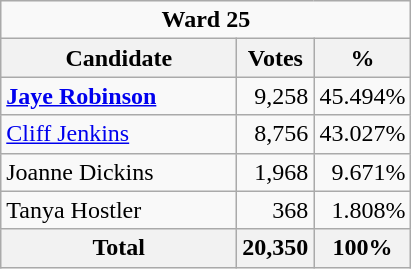<table class="wikitable">
<tr>
<td Colspan="3" align="center"><strong>Ward 25</strong></td>
</tr>
<tr>
<th bgcolor="#DDDDFF" width="150px">Candidate</th>
<th bgcolor="#DDDDFF">Votes</th>
<th bgcolor="#DDDDFF">%</th>
</tr>
<tr>
<td><strong><a href='#'>Jaye Robinson</a></strong></td>
<td align=right>9,258</td>
<td align=right>45.494%</td>
</tr>
<tr>
<td><a href='#'>Cliff Jenkins</a></td>
<td align=right>8,756</td>
<td align=right>43.027%</td>
</tr>
<tr>
<td>Joanne Dickins</td>
<td align=right>1,968</td>
<td align=right>9.671%</td>
</tr>
<tr>
<td>Tanya Hostler</td>
<td align=right>368</td>
<td align=right>1.808%</td>
</tr>
<tr>
<th>Total</th>
<th align=right>20,350</th>
<th align=right>100%</th>
</tr>
</table>
